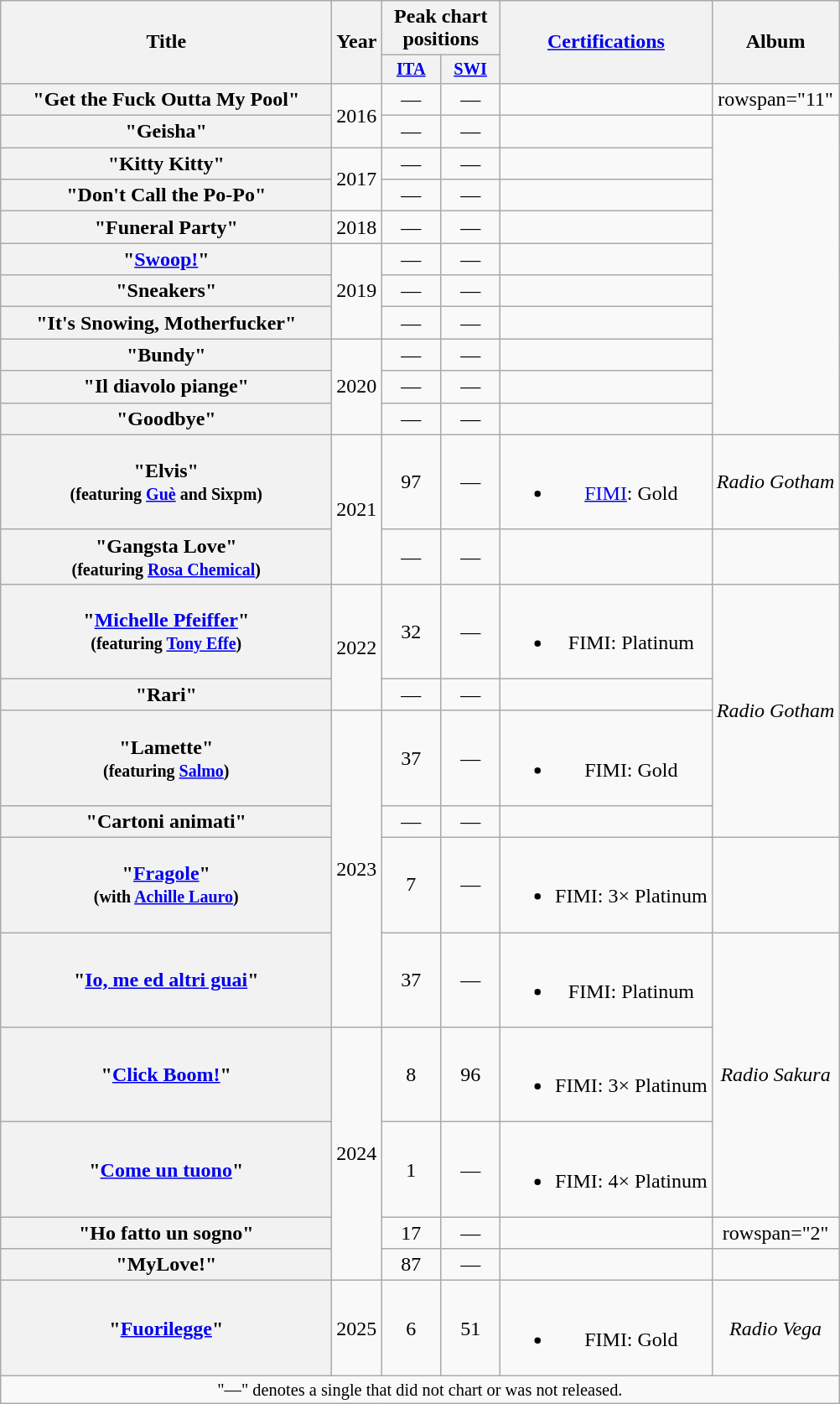<table class="wikitable plainrowheaders" style="text-align:center;">
<tr>
<th scope="col" rowspan="2" style="width:16em;">Title</th>
<th scope="col" rowspan="2" style="width:1em;">Year</th>
<th scope="col" colspan="2">Peak chart positions</th>
<th scope="col" rowspan="2"><a href='#'>Certifications</a></th>
<th scope="col" rowspan="2">Album</th>
</tr>
<tr>
<th scope="col" style="width:3em;font-size:85%;"><a href='#'>ITA</a><br></th>
<th style="width:3em;font-size:85%"><a href='#'>SWI</a><br></th>
</tr>
<tr>
<th scope="row">"Get the Fuck Outta My Pool"</th>
<td rowspan="2">2016</td>
<td>—</td>
<td>—</td>
<td></td>
<td>rowspan="11" </td>
</tr>
<tr>
<th scope="row">"Geisha"</th>
<td>—</td>
<td>—</td>
<td></td>
</tr>
<tr>
<th scope="row">"Kitty Kitty"</th>
<td rowspan="2">2017</td>
<td>—</td>
<td>—</td>
<td></td>
</tr>
<tr>
<th scope="row">"Don't Call the Po-Po"</th>
<td>—</td>
<td>—</td>
<td></td>
</tr>
<tr>
<th scope="row">"Funeral Party"</th>
<td>2018</td>
<td>—</td>
<td>—</td>
<td></td>
</tr>
<tr>
<th scope="row">"<a href='#'>Swoop!</a>"</th>
<td rowspan="3">2019</td>
<td>—</td>
<td>—</td>
<td></td>
</tr>
<tr>
<th scope="row">"Sneakers"</th>
<td>—</td>
<td>—</td>
<td></td>
</tr>
<tr>
<th scope="row">"It's Snowing, Motherfucker"</th>
<td>—</td>
<td>—</td>
<td></td>
</tr>
<tr>
<th scope="row">"Bundy"</th>
<td rowspan="3">2020</td>
<td>—</td>
<td>—</td>
<td></td>
</tr>
<tr>
<th scope="row">"Il diavolo piange"</th>
<td>—</td>
<td>—</td>
<td></td>
</tr>
<tr>
<th scope="row">"Goodbye"</th>
<td>—</td>
<td>—</td>
<td></td>
</tr>
<tr>
<th scope="row">"Elvis"<br><small>(featuring <a href='#'>Guè</a> and Sixpm)</small></th>
<td rowspan="2">2021</td>
<td>97</td>
<td>—</td>
<td><br><ul><li><a href='#'>FIMI</a>: Gold</li></ul></td>
<td><em>Radio Gotham</em></td>
</tr>
<tr>
<th scope="row">"Gangsta Love"<br><small>(featuring <a href='#'>Rosa Chemical</a>)</small></th>
<td>—</td>
<td>—</td>
<td></td>
<td></td>
</tr>
<tr>
<th scope="row">"<a href='#'>Michelle Pfeiffer</a>"<br><small>(featuring <a href='#'>Tony Effe</a>)</small></th>
<td rowspan="2">2022</td>
<td>32</td>
<td>—</td>
<td><br><ul><li>FIMI: Platinum</li></ul></td>
<td rowspan="4"><em>Radio Gotham</em></td>
</tr>
<tr>
<th scope="row">"Rari"</th>
<td>—</td>
<td>—</td>
<td></td>
</tr>
<tr>
<th scope="row">"Lamette"<br><small>(featuring <a href='#'>Salmo</a>)</small></th>
<td rowspan="4">2023</td>
<td>37</td>
<td>—</td>
<td><br><ul><li>FIMI: Gold</li></ul></td>
</tr>
<tr>
<th scope="row">"Cartoni animati"</th>
<td>—</td>
<td>—</td>
<td></td>
</tr>
<tr>
<th scope="row">"<a href='#'>Fragole</a>"<br><small>(with <a href='#'>Achille Lauro</a>)</small></th>
<td>7</td>
<td>—</td>
<td><br><ul><li>FIMI: 3× Platinum</li></ul></td>
<td></td>
</tr>
<tr>
<th scope="row">"<a href='#'>Io, me ed altri guai</a>"</th>
<td>37</td>
<td>—</td>
<td><br><ul><li>FIMI: Platinum</li></ul></td>
<td rowspan="3"><em>Radio Sakura</em></td>
</tr>
<tr>
<th scope="row">"<a href='#'>Click Boom!</a>"</th>
<td rowspan="4">2024</td>
<td>8</td>
<td>96</td>
<td><br><ul><li>FIMI: 3× Platinum</li></ul></td>
</tr>
<tr>
<th scope="row">"<a href='#'>Come un tuono</a>"<br></th>
<td>1</td>
<td>—</td>
<td><br><ul><li>FIMI: 4× Platinum</li></ul></td>
</tr>
<tr>
<th scope="row">"Ho fatto un sogno"<br></th>
<td>17</td>
<td>—</td>
<td></td>
<td>rowspan="2" </td>
</tr>
<tr>
<th scope="row">"MyLove!"<br></th>
<td>87</td>
<td>—</td>
<td></td>
</tr>
<tr>
<th scope="row">"<a href='#'>Fuorilegge</a>"</th>
<td>2025</td>
<td>6</td>
<td>51</td>
<td><br><ul><li>FIMI: Gold</li></ul></td>
<td><em>Radio Vega</em></td>
</tr>
<tr>
<td colspan="6" style="text-align:center; font-size:85%;">"—" denotes a single that did not chart or was not released.</td>
</tr>
</table>
